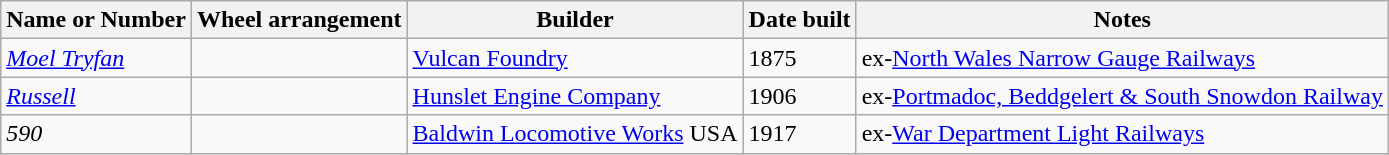<table class="wikitable">
<tr>
<th>Name or Number</th>
<th>Wheel arrangement</th>
<th>Builder</th>
<th>Date built</th>
<th>Notes</th>
</tr>
<tr>
<td><em><a href='#'>Moel Tryfan</a></em></td>
<td></td>
<td><a href='#'>Vulcan Foundry</a></td>
<td>1875</td>
<td>ex-<a href='#'>North Wales Narrow Gauge Railways</a></td>
</tr>
<tr>
<td><a href='#'><em>Russell</em></a></td>
<td></td>
<td><a href='#'>Hunslet Engine Company</a></td>
<td>1906</td>
<td>ex-<a href='#'>Portmadoc, Beddgelert & South Snowdon Railway</a></td>
</tr>
<tr>
<td><em>590</em></td>
<td></td>
<td><a href='#'>Baldwin Locomotive Works</a> USA</td>
<td>1917</td>
<td>ex-<a href='#'>War Department Light Railways</a></td>
</tr>
</table>
